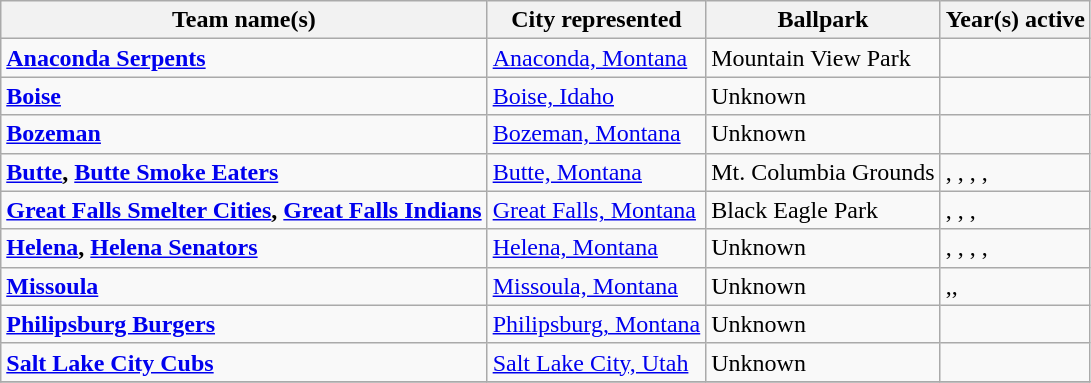<table class="wikitable">
<tr>
<th>Team name(s)</th>
<th>City represented</th>
<th>Ballpark</th>
<th>Year(s) active</th>
</tr>
<tr>
<td><strong><a href='#'>Anaconda Serpents</a></strong></td>
<td><a href='#'>Anaconda, Montana</a></td>
<td>Mountain View Park</td>
<td></td>
</tr>
<tr>
<td><strong><a href='#'>Boise</a></strong></td>
<td><a href='#'>Boise, Idaho</a></td>
<td>Unknown</td>
<td></td>
</tr>
<tr>
<td><strong><a href='#'>Bozeman</a></strong></td>
<td><a href='#'>Bozeman, Montana</a></td>
<td>Unknown</td>
<td></td>
</tr>
<tr>
<td><strong><a href='#'>Butte</a>, <a href='#'>Butte Smoke Eaters</a></strong></td>
<td><a href='#'>Butte, Montana</a></td>
<td>Mt. Columbia Grounds</td>
<td>, , , , </td>
</tr>
<tr>
<td><strong><a href='#'>Great Falls Smelter Cities</a>, <a href='#'>Great Falls Indians</a></strong></td>
<td><a href='#'>Great Falls, Montana</a></td>
<td>Black Eagle Park</td>
<td>, , , </td>
</tr>
<tr>
<td><strong><a href='#'>Helena</a>, <a href='#'>Helena Senators</a></strong></td>
<td><a href='#'>Helena, Montana</a></td>
<td>Unknown</td>
<td>, , , , </td>
</tr>
<tr>
<td><strong><a href='#'>Missoula</a></strong></td>
<td><a href='#'>Missoula, Montana</a></td>
<td>Unknown</td>
<td>,, </td>
</tr>
<tr>
<td><strong><a href='#'>Philipsburg Burgers</a></strong></td>
<td><a href='#'>Philipsburg, Montana</a></td>
<td>Unknown</td>
<td></td>
</tr>
<tr>
<td><strong><a href='#'>Salt Lake City Cubs</a></strong></td>
<td><a href='#'>Salt Lake City, Utah</a></td>
<td>Unknown</td>
<td></td>
</tr>
<tr>
</tr>
</table>
